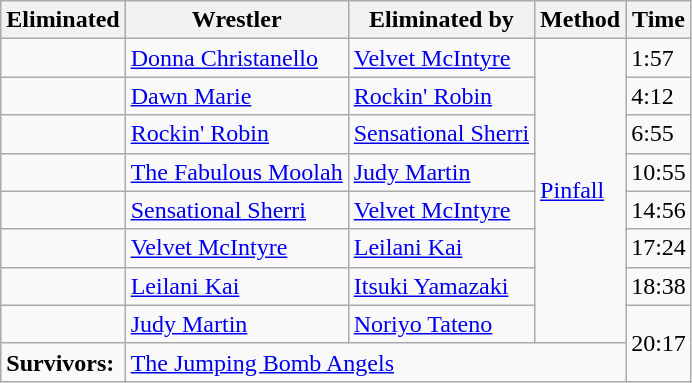<table class="wikitable sortable">
<tr>
<th>Eliminated</th>
<th>Wrestler</th>
<th>Eliminated by</th>
<th>Method</th>
<th>Time</th>
</tr>
<tr>
<td></td>
<td><a href='#'>Donna Christanello</a></td>
<td><a href='#'>Velvet McIntyre</a></td>
<td rowspan=8><a href='#'>Pinfall</a></td>
<td>1:57</td>
</tr>
<tr>
<td></td>
<td><a href='#'>Dawn Marie</a></td>
<td><a href='#'>Rockin' Robin</a></td>
<td>4:12</td>
</tr>
<tr>
<td></td>
<td><a href='#'>Rockin' Robin</a></td>
<td><a href='#'>Sensational Sherri</a></td>
<td>6:55</td>
</tr>
<tr>
<td></td>
<td><a href='#'>The Fabulous Moolah</a></td>
<td><a href='#'>Judy Martin</a></td>
<td>10:55</td>
</tr>
<tr>
<td></td>
<td><a href='#'>Sensational Sherri</a></td>
<td><a href='#'>Velvet McIntyre</a></td>
<td>14:56</td>
</tr>
<tr>
<td></td>
<td><a href='#'>Velvet McIntyre</a></td>
<td><a href='#'>Leilani Kai</a></td>
<td>17:24</td>
</tr>
<tr>
<td></td>
<td><a href='#'>Leilani Kai</a></td>
<td><a href='#'>Itsuki Yamazaki</a></td>
<td>18:38</td>
</tr>
<tr>
<td></td>
<td><a href='#'>Judy Martin</a></td>
<td><a href='#'>Noriyo Tateno</a></td>
<td rowspan=2>20:17</td>
</tr>
<tr>
<td><strong>Survivors:</strong></td>
<td colspan="3"><a href='#'>The Jumping Bomb Angels</a></td>
</tr>
</table>
